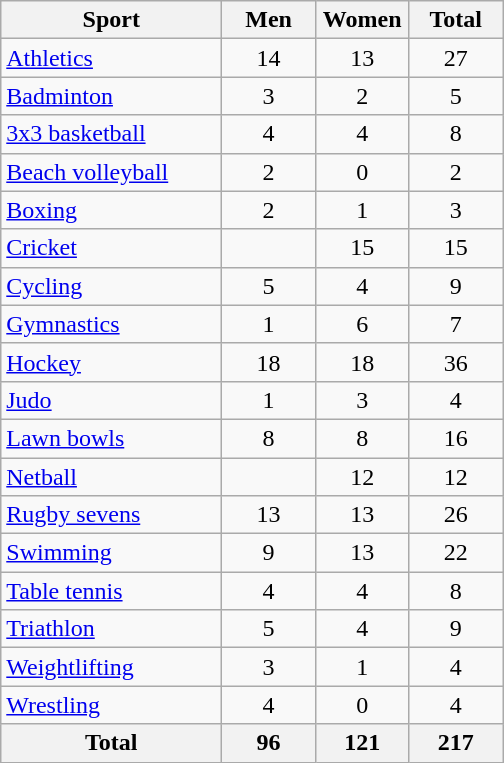<table class="wikitable sortable" style="text-align:center;">
<tr>
<th width=140>Sport</th>
<th width=55>Men</th>
<th width=55>Women</th>
<th width=55>Total</th>
</tr>
<tr>
<td align=left><a href='#'>Athletics</a></td>
<td>14</td>
<td>13</td>
<td>27</td>
</tr>
<tr>
<td align=left><a href='#'>Badminton</a></td>
<td>3</td>
<td>2</td>
<td>5</td>
</tr>
<tr>
<td align=left><a href='#'>3x3 basketball</a></td>
<td>4</td>
<td>4</td>
<td>8</td>
</tr>
<tr>
<td align=left><a href='#'>Beach volleyball</a></td>
<td>2</td>
<td>0</td>
<td>2</td>
</tr>
<tr>
<td align=left><a href='#'>Boxing</a></td>
<td>2</td>
<td>1</td>
<td>3</td>
</tr>
<tr>
<td align=left><a href='#'>Cricket</a></td>
<td></td>
<td>15</td>
<td>15</td>
</tr>
<tr>
<td align=left><a href='#'>Cycling</a></td>
<td>5</td>
<td>4</td>
<td>9</td>
</tr>
<tr>
<td align=left><a href='#'>Gymnastics</a></td>
<td>1</td>
<td>6</td>
<td>7</td>
</tr>
<tr>
<td align=left><a href='#'>Hockey</a></td>
<td>18</td>
<td>18</td>
<td>36</td>
</tr>
<tr>
<td align=left><a href='#'>Judo</a></td>
<td>1</td>
<td>3</td>
<td>4</td>
</tr>
<tr>
<td align=left><a href='#'>Lawn bowls</a></td>
<td>8</td>
<td>8</td>
<td>16</td>
</tr>
<tr>
<td align=left><a href='#'>Netball</a></td>
<td></td>
<td>12</td>
<td>12</td>
</tr>
<tr>
<td align=left><a href='#'>Rugby sevens</a></td>
<td>13</td>
<td>13</td>
<td>26</td>
</tr>
<tr>
<td align=left><a href='#'>Swimming</a></td>
<td>9</td>
<td>13</td>
<td>22</td>
</tr>
<tr>
<td align=left><a href='#'>Table tennis</a></td>
<td>4</td>
<td>4</td>
<td>8</td>
</tr>
<tr>
<td align=left><a href='#'>Triathlon</a></td>
<td>5</td>
<td>4</td>
<td>9</td>
</tr>
<tr>
<td align=left><a href='#'>Weightlifting</a></td>
<td>3</td>
<td>1</td>
<td>4</td>
</tr>
<tr>
<td align=left><a href='#'>Wrestling</a></td>
<td>4</td>
<td>0</td>
<td>4</td>
</tr>
<tr>
<th>Total</th>
<th>96</th>
<th>121</th>
<th>217</th>
</tr>
</table>
